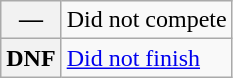<table class="wikitable">
<tr>
<th scope="row">—</th>
<td>Did not compete</td>
</tr>
<tr>
<th scope="row">DNF</th>
<td><a href='#'>Did not finish</a></td>
</tr>
</table>
